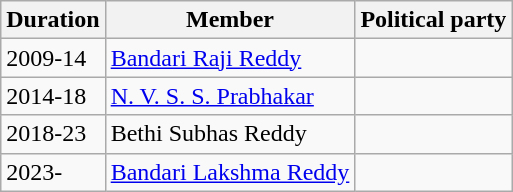<table class="wikitable">
<tr>
<th>Duration</th>
<th>Member</th>
<th colspan="2">Political party</th>
</tr>
<tr>
<td>2009-14</td>
<td><a href='#'>Bandari Raji Reddy</a></td>
<td></td>
</tr>
<tr>
<td>2014-18</td>
<td><a href='#'>N. V. S. S. Prabhakar</a></td>
<td></td>
</tr>
<tr>
<td>2018-23</td>
<td>Bethi Subhas Reddy</td>
<td></td>
</tr>
<tr>
<td>2023-</td>
<td><a href='#'>Bandari Lakshma Reddy</a></td>
<td></td>
</tr>
</table>
